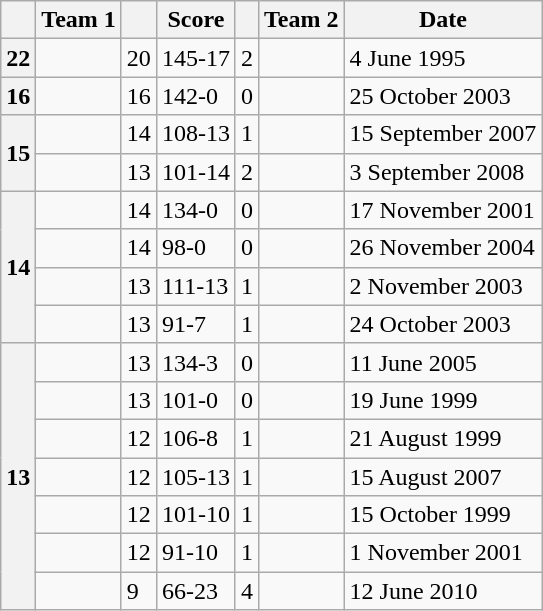<table class="wikitable sortable">
<tr>
<th></th>
<th>Team 1</th>
<th></th>
<th>Score</th>
<th></th>
<th>Team 2</th>
<th>Date</th>
</tr>
<tr>
<th>22</th>
<td></td>
<td>20</td>
<td>145-17</td>
<td>2</td>
<td></td>
<td>4 June 1995</td>
</tr>
<tr>
<th>16</th>
<td></td>
<td>16</td>
<td>142-0</td>
<td>0</td>
<td></td>
<td>25 October 2003</td>
</tr>
<tr>
<th rowspan=2>15</th>
<td></td>
<td>14</td>
<td>108-13</td>
<td>1</td>
<td></td>
<td>15 September 2007</td>
</tr>
<tr>
<td></td>
<td>13</td>
<td>101-14</td>
<td>2</td>
<td></td>
<td>3 September 2008</td>
</tr>
<tr>
<th rowspan=4>14</th>
<td></td>
<td>14</td>
<td>134-0</td>
<td>0</td>
<td></td>
<td>17 November 2001</td>
</tr>
<tr>
<td></td>
<td>14</td>
<td>98-0</td>
<td>0</td>
<td></td>
<td>26 November 2004</td>
</tr>
<tr>
<td></td>
<td>13</td>
<td>111-13</td>
<td>1</td>
<td></td>
<td>2 November 2003</td>
</tr>
<tr>
<td></td>
<td>13</td>
<td>91-7</td>
<td>1</td>
<td></td>
<td>24 October 2003</td>
</tr>
<tr>
<th rowspan=7>13</th>
<td></td>
<td>13</td>
<td>134-3</td>
<td>0</td>
<td></td>
<td>11 June 2005</td>
</tr>
<tr>
<td></td>
<td>13</td>
<td>101-0</td>
<td>0</td>
<td></td>
<td>19 June 1999</td>
</tr>
<tr>
<td></td>
<td>12</td>
<td>106-8</td>
<td>1</td>
<td></td>
<td>21 August 1999</td>
</tr>
<tr>
<td></td>
<td>12</td>
<td>105-13</td>
<td>1</td>
<td></td>
<td>15 August 2007</td>
</tr>
<tr>
<td></td>
<td>12</td>
<td>101-10</td>
<td>1</td>
<td></td>
<td>15 October 1999</td>
</tr>
<tr>
<td></td>
<td>12</td>
<td>91-10</td>
<td>1</td>
<td></td>
<td>1 November 2001</td>
</tr>
<tr>
<td></td>
<td>9</td>
<td>66-23</td>
<td>4</td>
<td></td>
<td>12 June 2010</td>
</tr>
</table>
